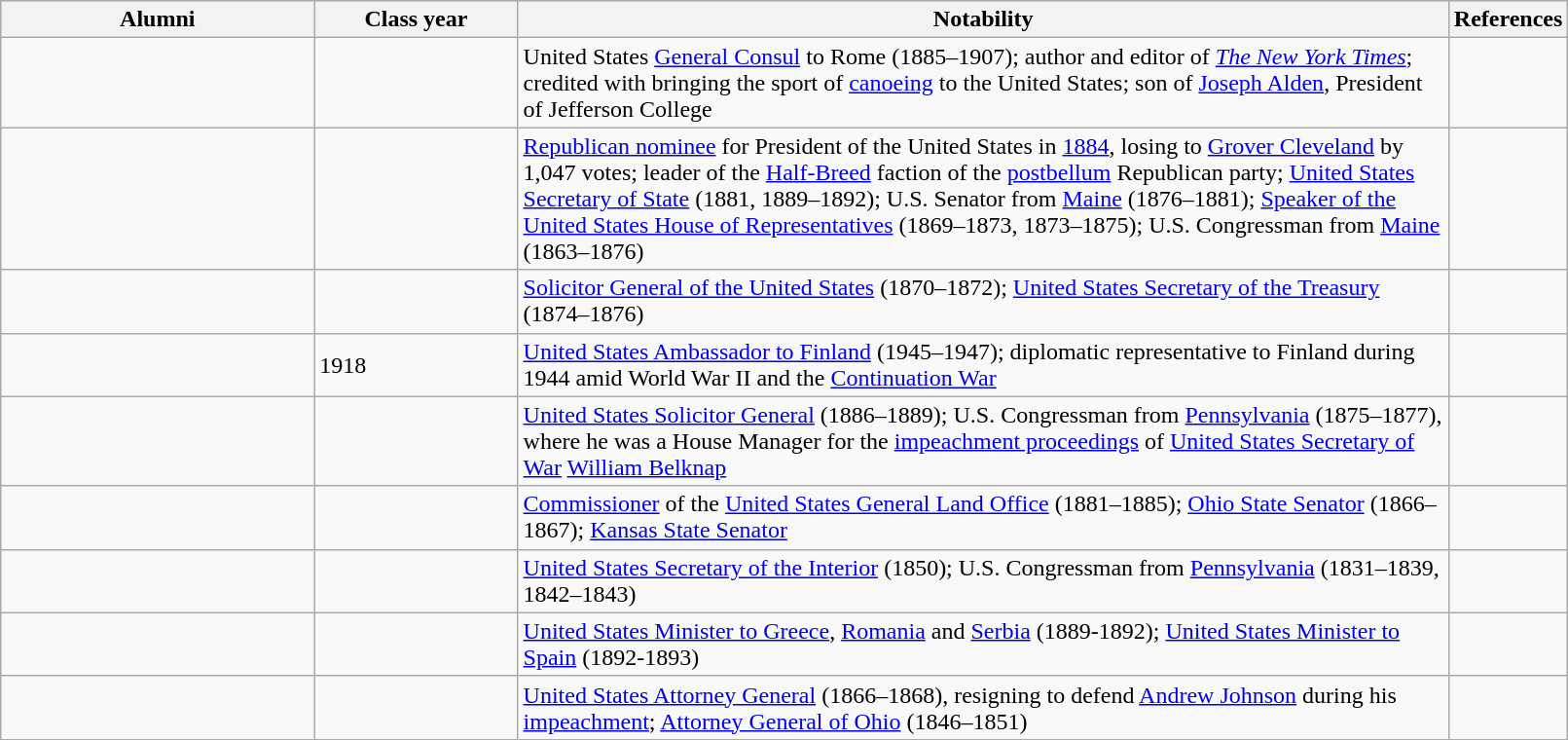<table class="wikitable sortable col2center col4center vertical-align-top" width=85%>
<tr>
<th width="20%">Alumni</th>
<th width="13%">Class year</th>
<th width="*" class="unsortable">Notability</th>
<th width="4%" class="unsortable">References</th>
</tr>
<tr>
<td></td>
<td></td>
<td>United States <a href='#'>General Consul</a> to Rome (1885–1907); author and editor of <em><a href='#'>The New York Times</a></em>; credited with bringing the sport of <a href='#'>canoeing</a> to the United States; son of <a href='#'>Joseph Alden</a>, President of Jefferson College</td>
<td></td>
</tr>
<tr>
<td></td>
<td></td>
<td><a href='#'>Republican nominee</a> for President of the United States in <a href='#'>1884</a>, losing to <a href='#'>Grover Cleveland</a> by 1,047 votes; leader of the <a href='#'>Half-Breed</a> faction of the <a href='#'>postbellum</a> Republican party; <a href='#'>United States Secretary of State</a> (1881, 1889–1892); U.S. Senator from <a href='#'>Maine</a> (1876–1881); <a href='#'>Speaker of the United States House of Representatives</a> (1869–1873, 1873–1875); U.S. Congressman from <a href='#'>Maine</a> (1863–1876)</td>
<td></td>
</tr>
<tr>
<td></td>
<td></td>
<td><a href='#'>Solicitor General of the United States</a> (1870–1872); <a href='#'>United States Secretary of the Treasury</a> (1874–1876)</td>
<td></td>
</tr>
<tr>
<td></td>
<td>1918</td>
<td><a href='#'>United States Ambassador to Finland</a> (1945–1947); diplomatic representative to Finland during 1944 amid World War II and the <a href='#'>Continuation War</a></td>
<td></td>
</tr>
<tr>
<td></td>
<td></td>
<td><a href='#'>United States Solicitor General</a> (1886–1889); U.S. Congressman from <a href='#'>Pennsylvania</a> (1875–1877), where he was a House Manager for the <a href='#'>impeachment proceedings</a> of <a href='#'>United States Secretary of War</a> <a href='#'>William Belknap</a></td>
<td></td>
</tr>
<tr>
<td></td>
<td></td>
<td><a href='#'>Commissioner</a> of the <a href='#'>United States General Land Office</a> (1881–1885); <a href='#'>Ohio State Senator</a> (1866–1867); <a href='#'>Kansas State Senator</a></td>
<td></td>
</tr>
<tr>
<td></td>
<td></td>
<td><a href='#'>United States Secretary of the Interior</a> (1850); U.S. Congressman from <a href='#'>Pennsylvania</a> (1831–1839, 1842–1843)</td>
<td></td>
</tr>
<tr>
<td></td>
<td></td>
<td><a href='#'>United States Minister to Greece</a>, <a href='#'>Romania</a> and <a href='#'>Serbia</a> (1889-1892); <a href='#'>United States Minister to Spain</a> (1892-1893)</td>
<td></td>
</tr>
<tr>
<td></td>
<td></td>
<td><a href='#'>United States Attorney General</a> (1866–1868), resigning to defend <a href='#'>Andrew Johnson</a> during his <a href='#'>impeachment</a>; <a href='#'>Attorney General of Ohio</a> (1846–1851)</td>
<td></td>
</tr>
</table>
